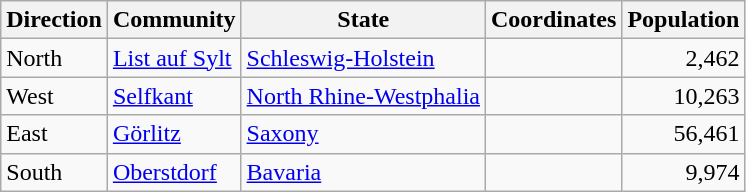<table class="wikitable sortable">
<tr>
<th>Direction</th>
<th>Community</th>
<th>State</th>
<th>Coordinates</th>
<th>Population</th>
</tr>
<tr>
<td>North</td>
<td><a href='#'>List auf Sylt</a></td>
<td><a href='#'>Schleswig-Holstein</a></td>
<td></td>
<td style="text-align:right">2,462</td>
</tr>
<tr>
<td>West</td>
<td><a href='#'>Selfkant</a></td>
<td><a href='#'>North Rhine-Westphalia</a></td>
<td></td>
<td style="text-align:right">10,263</td>
</tr>
<tr>
<td>East</td>
<td><a href='#'>Görlitz</a></td>
<td><a href='#'>Saxony</a></td>
<td></td>
<td style="text-align:right">56,461</td>
</tr>
<tr>
<td>South</td>
<td><a href='#'>Oberstdorf</a></td>
<td><a href='#'>Bavaria</a></td>
<td></td>
<td style="text-align:right">9,974</td>
</tr>
</table>
